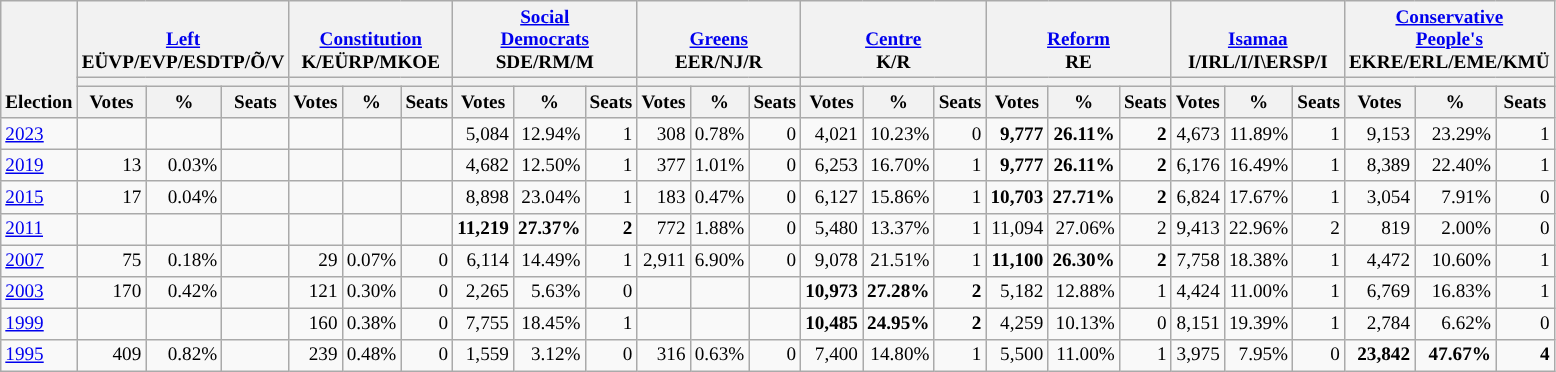<table class="wikitable" border="1" style="font-size:80%; text-align:right;">
<tr>
<th style="text-align:left;" valign=bottom rowspan=3>Election</th>
<th valign=bottom colspan=3><a href='#'>Left</a><br>EÜVP/EVP/ESDTP/Õ/V</th>
<th valign=bottom colspan=3><a href='#'>Constitution</a><br>K/EÜRP/MKOE</th>
<th valign=bottom colspan=3><a href='#'>Social<br>Democrats</a><br>SDE/RM/M</th>
<th valign=bottom colspan=3><a href='#'>Greens</a><br>EER/NJ/R</th>
<th valign=bottom colspan=3><a href='#'>Centre</a><br>K/R</th>
<th valign=bottom colspan=3><a href='#'>Reform</a><br>RE</th>
<th valign=bottom colspan=3><a href='#'>Isamaa</a><br>I/IRL/I/I\ERSP/I</th>
<th valign=bottom colspan=3><a href='#'>Conservative<br>People's</a><br>EKRE/ERL/EME/KMÜ</th>
</tr>
<tr>
<th colspan=3 style="background:"></th>
<th colspan=3 style="background:"></th>
<th colspan=3 style="background:"></th>
<th colspan=3 style="background:"></th>
<th colspan=3 style="background:"></th>
<th colspan=3 style="background:"></th>
<th colspan=3 style="background:"></th>
<th colspan=3 style="background:"></th>
</tr>
<tr>
<th>Votes</th>
<th>%</th>
<th>Seats</th>
<th>Votes</th>
<th>%</th>
<th>Seats</th>
<th>Votes</th>
<th>%</th>
<th>Seats</th>
<th>Votes</th>
<th>%</th>
<th>Seats</th>
<th>Votes</th>
<th>%</th>
<th>Seats</th>
<th>Votes</th>
<th>%</th>
<th>Seats</th>
<th>Votes</th>
<th>%</th>
<th>Seats</th>
<th>Votes</th>
<th>%</th>
<th>Seats</th>
</tr>
<tr>
<td align=left><a href='#'>2023</a></td>
<td></td>
<td></td>
<td></td>
<td></td>
<td></td>
<td></td>
<td>5,084</td>
<td>12.94%</td>
<td>1</td>
<td>308</td>
<td>0.78%</td>
<td>0</td>
<td>4,021</td>
<td>10.23%</td>
<td>0</td>
<td><strong>9,777</strong></td>
<td><strong>26.11%</strong></td>
<td><strong>2</strong></td>
<td>4,673</td>
<td>11.89%</td>
<td>1</td>
<td>9,153</td>
<td>23.29%</td>
<td>1</td>
</tr>
<tr>
<td align=left><a href='#'>2019</a></td>
<td>13</td>
<td>0.03%</td>
<td></td>
<td></td>
<td></td>
<td></td>
<td>4,682</td>
<td>12.50%</td>
<td>1</td>
<td>377</td>
<td>1.01%</td>
<td>0</td>
<td>6,253</td>
<td>16.70%</td>
<td>1</td>
<td><strong>9,777</strong></td>
<td><strong>26.11%</strong></td>
<td><strong>2</strong></td>
<td>6,176</td>
<td>16.49%</td>
<td>1</td>
<td>8,389</td>
<td>22.40%</td>
<td>1</td>
</tr>
<tr>
<td align=left><a href='#'>2015</a></td>
<td>17</td>
<td>0.04%</td>
<td></td>
<td></td>
<td></td>
<td></td>
<td>8,898</td>
<td>23.04%</td>
<td>1</td>
<td>183</td>
<td>0.47%</td>
<td>0</td>
<td>6,127</td>
<td>15.86%</td>
<td>1</td>
<td><strong>10,703</strong></td>
<td><strong>27.71%</strong></td>
<td><strong>2</strong></td>
<td>6,824</td>
<td>17.67%</td>
<td>1</td>
<td>3,054</td>
<td>7.91%</td>
<td>0</td>
</tr>
<tr>
<td align=left><a href='#'>2011</a></td>
<td></td>
<td></td>
<td></td>
<td></td>
<td></td>
<td></td>
<td><strong>11,219</strong></td>
<td><strong>27.37%</strong></td>
<td><strong>2</strong></td>
<td>772</td>
<td>1.88%</td>
<td>0</td>
<td>5,480</td>
<td>13.37%</td>
<td>1</td>
<td>11,094</td>
<td>27.06%</td>
<td>2</td>
<td>9,413</td>
<td>22.96%</td>
<td>2</td>
<td>819</td>
<td>2.00%</td>
<td>0</td>
</tr>
<tr>
<td align=left><a href='#'>2007</a></td>
<td>75</td>
<td>0.18%</td>
<td></td>
<td>29</td>
<td>0.07%</td>
<td>0</td>
<td>6,114</td>
<td>14.49%</td>
<td>1</td>
<td>2,911</td>
<td>6.90%</td>
<td>0</td>
<td>9,078</td>
<td>21.51%</td>
<td>1</td>
<td><strong>11,100</strong></td>
<td><strong>26.30%</strong></td>
<td><strong>2</strong></td>
<td>7,758</td>
<td>18.38%</td>
<td>1</td>
<td>4,472</td>
<td>10.60%</td>
<td>1</td>
</tr>
<tr>
<td align=left><a href='#'>2003</a></td>
<td>170</td>
<td>0.42%</td>
<td></td>
<td>121</td>
<td>0.30%</td>
<td>0</td>
<td>2,265</td>
<td>5.63%</td>
<td>0</td>
<td></td>
<td></td>
<td></td>
<td><strong>10,973</strong></td>
<td><strong>27.28%</strong></td>
<td><strong>2</strong></td>
<td>5,182</td>
<td>12.88%</td>
<td>1</td>
<td>4,424</td>
<td>11.00%</td>
<td>1</td>
<td>6,769</td>
<td>16.83%</td>
<td>1</td>
</tr>
<tr>
<td align=left><a href='#'>1999</a></td>
<td></td>
<td></td>
<td></td>
<td>160</td>
<td>0.38%</td>
<td>0</td>
<td>7,755</td>
<td>18.45%</td>
<td>1</td>
<td></td>
<td></td>
<td></td>
<td><strong>10,485</strong></td>
<td><strong>24.95%</strong></td>
<td><strong>2</strong></td>
<td>4,259</td>
<td>10.13%</td>
<td>0</td>
<td>8,151</td>
<td>19.39%</td>
<td>1</td>
<td>2,784</td>
<td>6.62%</td>
<td>0</td>
</tr>
<tr>
<td align=left><a href='#'>1995</a></td>
<td>409</td>
<td>0.82%</td>
<td></td>
<td>239</td>
<td>0.48%</td>
<td>0</td>
<td>1,559</td>
<td>3.12%</td>
<td>0</td>
<td>316</td>
<td>0.63%</td>
<td>0</td>
<td>7,400</td>
<td>14.80%</td>
<td>1</td>
<td>5,500</td>
<td>11.00%</td>
<td>1</td>
<td>3,975</td>
<td>7.95%</td>
<td>0</td>
<td><strong>23,842</strong></td>
<td><strong>47.67%</strong></td>
<td><strong>4</strong></td>
</tr>
</table>
